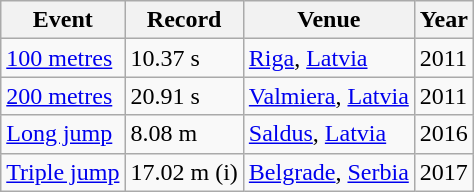<table class=wikitable>
<tr>
<th>Event</th>
<th>Record</th>
<th>Venue</th>
<th>Year</th>
</tr>
<tr>
<td><a href='#'>100 metres</a></td>
<td>10.37 s</td>
<td><a href='#'>Riga</a>, <a href='#'>Latvia</a></td>
<td>2011</td>
</tr>
<tr>
<td><a href='#'>200 metres</a></td>
<td>20.91 s</td>
<td><a href='#'>Valmiera</a>, <a href='#'>Latvia</a></td>
<td>2011</td>
</tr>
<tr>
<td><a href='#'>Long jump</a></td>
<td>8.08 m</td>
<td><a href='#'>Saldus</a>, <a href='#'>Latvia</a></td>
<td>2016</td>
</tr>
<tr>
<td><a href='#'>Triple jump</a></td>
<td>17.02 m (i)</td>
<td><a href='#'>Belgrade</a>, <a href='#'>Serbia</a></td>
<td>2017</td>
</tr>
</table>
